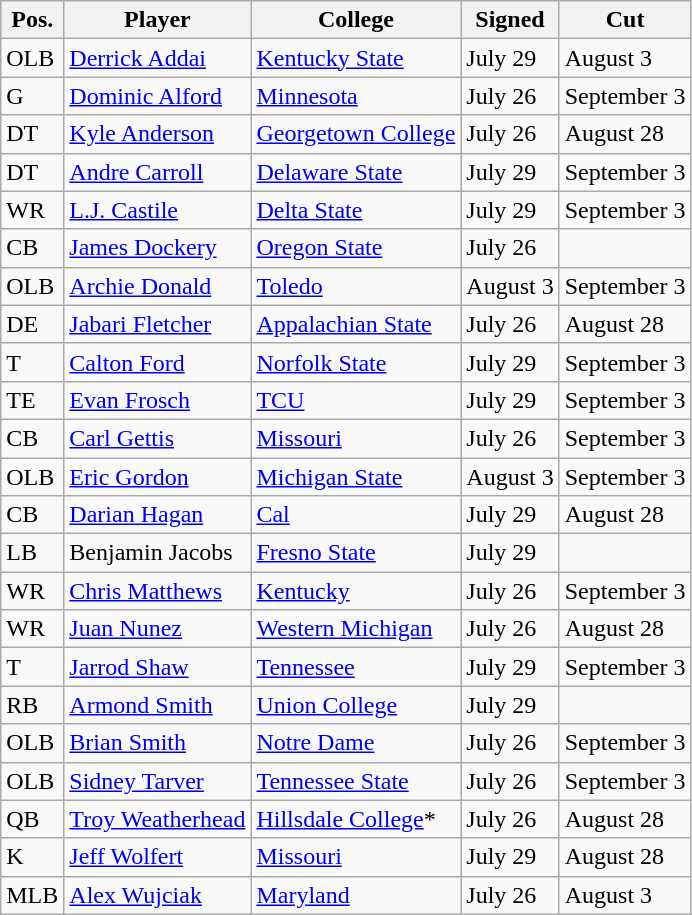<table class="wikitable">
<tr>
<th>Pos.</th>
<th>Player</th>
<th>College</th>
<th>Signed</th>
<th>Cut</th>
</tr>
<tr>
<td>OLB</td>
<td><a href='#'>Derrick Addai</a></td>
<td><a href='#'>Kentucky State</a></td>
<td>July 29</td>
<td>August 3</td>
</tr>
<tr>
<td>G</td>
<td><a href='#'>Dominic Alford</a></td>
<td><a href='#'>Minnesota</a></td>
<td>July 26</td>
<td>September 3</td>
</tr>
<tr>
<td>DT</td>
<td><a href='#'>Kyle Anderson</a></td>
<td><a href='#'>Georgetown College</a></td>
<td>July 26</td>
<td>August 28</td>
</tr>
<tr>
<td>DT</td>
<td><a href='#'>Andre Carroll</a></td>
<td><a href='#'>Delaware State</a></td>
<td>July 29</td>
<td>September 3</td>
</tr>
<tr>
<td>WR</td>
<td><a href='#'>L.J. Castile</a></td>
<td><a href='#'>Delta State</a></td>
<td>July 29</td>
<td>September 3</td>
</tr>
<tr>
<td>CB</td>
<td><a href='#'>James Dockery</a></td>
<td><a href='#'>Oregon State</a></td>
<td>July 26</td>
<td></td>
</tr>
<tr>
<td>OLB</td>
<td><a href='#'>Archie Donald</a></td>
<td><a href='#'>Toledo</a></td>
<td>August 3</td>
<td>September 3</td>
</tr>
<tr>
<td>DE</td>
<td><a href='#'>Jabari Fletcher</a></td>
<td><a href='#'>Appalachian State</a></td>
<td>July 26</td>
<td>August 28</td>
</tr>
<tr>
<td>T</td>
<td><a href='#'>Calton Ford</a></td>
<td><a href='#'>Norfolk State</a></td>
<td>July 29</td>
<td>September 3</td>
</tr>
<tr>
<td>TE</td>
<td><a href='#'>Evan Frosch</a></td>
<td><a href='#'>TCU</a></td>
<td>July 29</td>
<td>September 3</td>
</tr>
<tr>
<td>CB</td>
<td><a href='#'>Carl Gettis</a></td>
<td><a href='#'>Missouri</a></td>
<td>July 26</td>
<td>September 3</td>
</tr>
<tr>
<td>OLB</td>
<td><a href='#'>Eric Gordon</a></td>
<td><a href='#'>Michigan State</a></td>
<td>August 3</td>
<td>September 3</td>
</tr>
<tr>
<td>CB</td>
<td><a href='#'>Darian Hagan</a></td>
<td><a href='#'>Cal</a></td>
<td>July 29</td>
<td>August 28</td>
</tr>
<tr>
<td>LB</td>
<td>Benjamin Jacobs</td>
<td><a href='#'>Fresno State</a></td>
<td>July 29</td>
<td></td>
</tr>
<tr>
<td>WR</td>
<td><a href='#'>Chris Matthews</a></td>
<td><a href='#'>Kentucky</a></td>
<td>July 26</td>
<td>September 3</td>
</tr>
<tr>
<td>WR</td>
<td><a href='#'>Juan Nunez</a></td>
<td><a href='#'>Western Michigan</a></td>
<td>July 26</td>
<td>August 28</td>
</tr>
<tr>
<td>T</td>
<td><a href='#'>Jarrod Shaw</a></td>
<td><a href='#'>Tennessee</a></td>
<td>July 29</td>
<td>September 3</td>
</tr>
<tr>
<td>RB</td>
<td><a href='#'>Armond Smith</a></td>
<td><a href='#'>Union College</a></td>
<td>July 29</td>
<td></td>
</tr>
<tr>
<td>OLB</td>
<td><a href='#'>Brian Smith</a></td>
<td><a href='#'>Notre Dame</a></td>
<td>July 26</td>
<td>September 3</td>
</tr>
<tr>
<td>OLB</td>
<td><a href='#'>Sidney Tarver</a></td>
<td><a href='#'>Tennessee State</a></td>
<td>July 26</td>
<td>September 3</td>
</tr>
<tr>
<td>QB</td>
<td><a href='#'>Troy Weatherhead</a></td>
<td><a href='#'>Hillsdale College</a>*</td>
<td>July 26</td>
<td>August 28</td>
</tr>
<tr>
<td>K</td>
<td><a href='#'>Jeff Wolfert</a></td>
<td><a href='#'>Missouri</a></td>
<td>July 29</td>
<td>August 28</td>
</tr>
<tr>
<td>MLB</td>
<td><a href='#'>Alex Wujciak</a></td>
<td><a href='#'>Maryland</a></td>
<td>July 26</td>
<td>August 3</td>
</tr>
</table>
